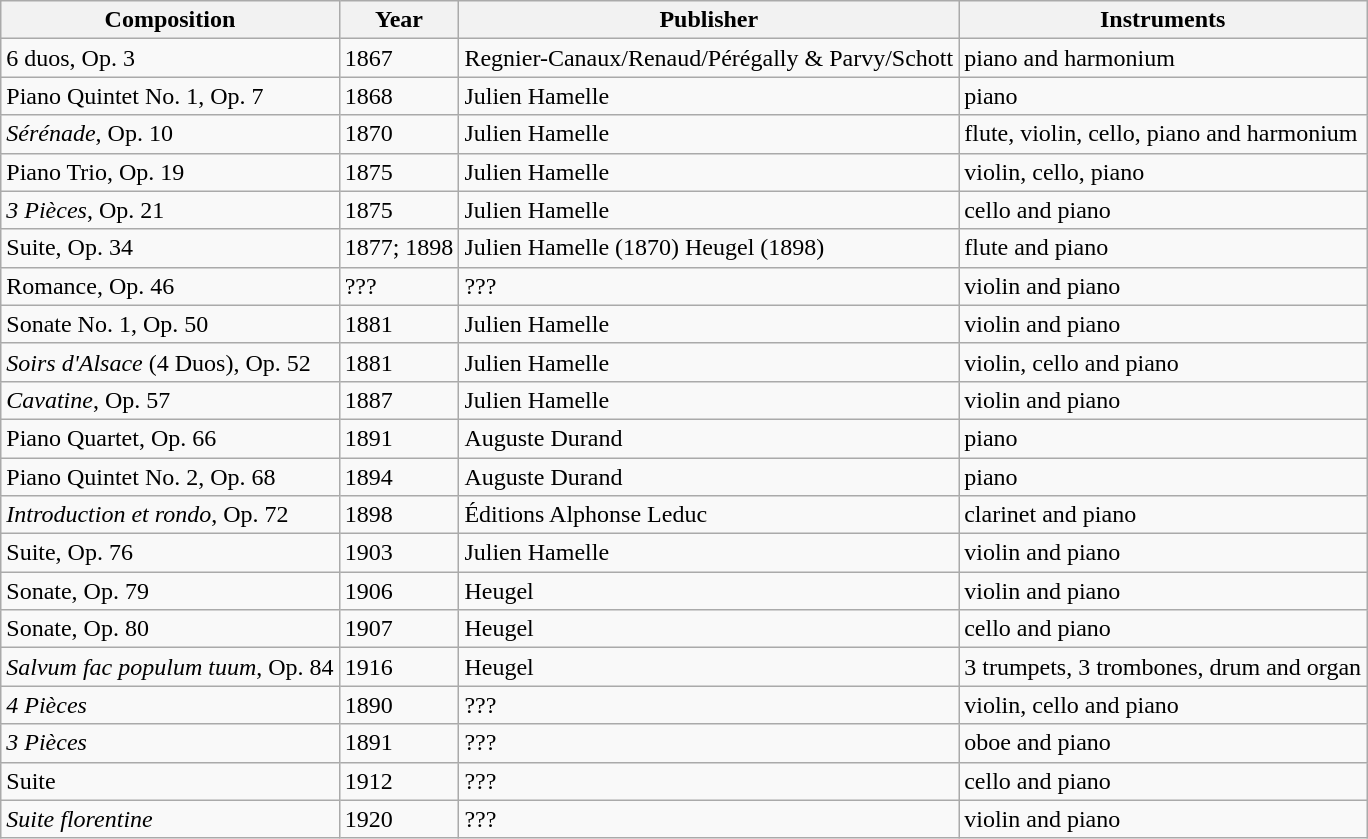<table class="wikitable sortable">
<tr>
<th>Composition</th>
<th>Year</th>
<th>Publisher</th>
<th>Instruments</th>
</tr>
<tr>
<td>6 duos, Op. 3</td>
<td>1867</td>
<td>Regnier-Canaux/Renaud/Pérégally & Parvy/Schott</td>
<td>piano and harmonium</td>
</tr>
<tr>
<td>Piano Quintet No. 1, Op. 7</td>
<td>1868</td>
<td>Julien Hamelle</td>
<td>piano</td>
</tr>
<tr>
<td><em>Sérénade</em>, Op. 10</td>
<td>1870</td>
<td>Julien Hamelle</td>
<td>flute, violin, cello, piano and harmonium</td>
</tr>
<tr>
<td>Piano Trio, Op. 19</td>
<td>1875</td>
<td>Julien Hamelle</td>
<td>violin, cello, piano</td>
</tr>
<tr>
<td><em>3 Pièces</em>, Op. 21</td>
<td>1875</td>
<td>Julien Hamelle</td>
<td>cello and piano</td>
</tr>
<tr>
<td>Suite, Op. 34</td>
<td>1877; 1898</td>
<td>Julien Hamelle (1870) Heugel (1898)</td>
<td>flute and piano</td>
</tr>
<tr>
<td>Romance, Op. 46</td>
<td>???</td>
<td>???</td>
<td>violin and piano</td>
</tr>
<tr>
<td>Sonate No. 1, Op. 50</td>
<td>1881</td>
<td>Julien Hamelle</td>
<td>violin and piano</td>
</tr>
<tr>
<td><em>Soirs d'Alsace</em> (4 Duos), Op. 52</td>
<td>1881</td>
<td>Julien Hamelle</td>
<td>violin, cello and piano</td>
</tr>
<tr>
<td><em>Cavatine</em>, Op. 57</td>
<td>1887</td>
<td>Julien Hamelle</td>
<td>violin and piano</td>
</tr>
<tr>
<td>Piano Quartet, Op. 66</td>
<td>1891</td>
<td>Auguste Durand</td>
<td>piano</td>
</tr>
<tr>
<td>Piano Quintet No. 2, Op. 68</td>
<td>1894</td>
<td>Auguste Durand</td>
<td>piano</td>
</tr>
<tr>
<td><em>Introduction et rondo</em>, Op. 72</td>
<td>1898</td>
<td>Éditions Alphonse Leduc</td>
<td>clarinet and piano</td>
</tr>
<tr>
<td>Suite, Op. 76</td>
<td>1903</td>
<td>Julien Hamelle</td>
<td>violin and piano</td>
</tr>
<tr>
<td>Sonate, Op. 79</td>
<td>1906</td>
<td>Heugel</td>
<td>violin and piano</td>
</tr>
<tr>
<td>Sonate, Op. 80</td>
<td>1907</td>
<td>Heugel</td>
<td>cello and piano</td>
</tr>
<tr>
<td><em>Salvum fac populum tuum</em>, Op. 84</td>
<td>1916</td>
<td>Heugel</td>
<td>3 trumpets, 3 trombones, drum and organ</td>
</tr>
<tr>
<td><em>4 Pièces</em></td>
<td>1890</td>
<td>???</td>
<td>violin, cello and piano</td>
</tr>
<tr>
<td><em>3 Pièces</em></td>
<td>1891</td>
<td>???</td>
<td>oboe and piano</td>
</tr>
<tr>
<td>Suite</td>
<td>1912</td>
<td>???</td>
<td>cello and piano</td>
</tr>
<tr>
<td><em>Suite florentine</em></td>
<td>1920</td>
<td>???</td>
<td>violin and piano</td>
</tr>
</table>
